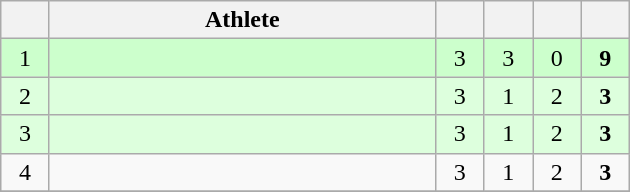<table class="wikitable" style="text-align: center; font-size:100% ">
<tr>
<th width=25></th>
<th width=250>Athlete</th>
<th width=25></th>
<th width=25></th>
<th width=25></th>
<th width=25></th>
</tr>
<tr bgcolor="ccffcc">
<td>1</td>
<td align=left></td>
<td>3</td>
<td>3</td>
<td>0</td>
<td><strong>9</strong></td>
</tr>
<tr bgcolor="ddffdd">
<td>2</td>
<td align=left></td>
<td>3</td>
<td>1</td>
<td>2</td>
<td><strong>3</strong></td>
</tr>
<tr bgcolor="ddffdd">
<td>3</td>
<td align=left></td>
<td>3</td>
<td>1</td>
<td>2</td>
<td><strong>3</strong></td>
</tr>
<tr>
<td>4</td>
<td align=left></td>
<td>3</td>
<td>1</td>
<td>2</td>
<td><strong>3</strong></td>
</tr>
<tr>
</tr>
</table>
